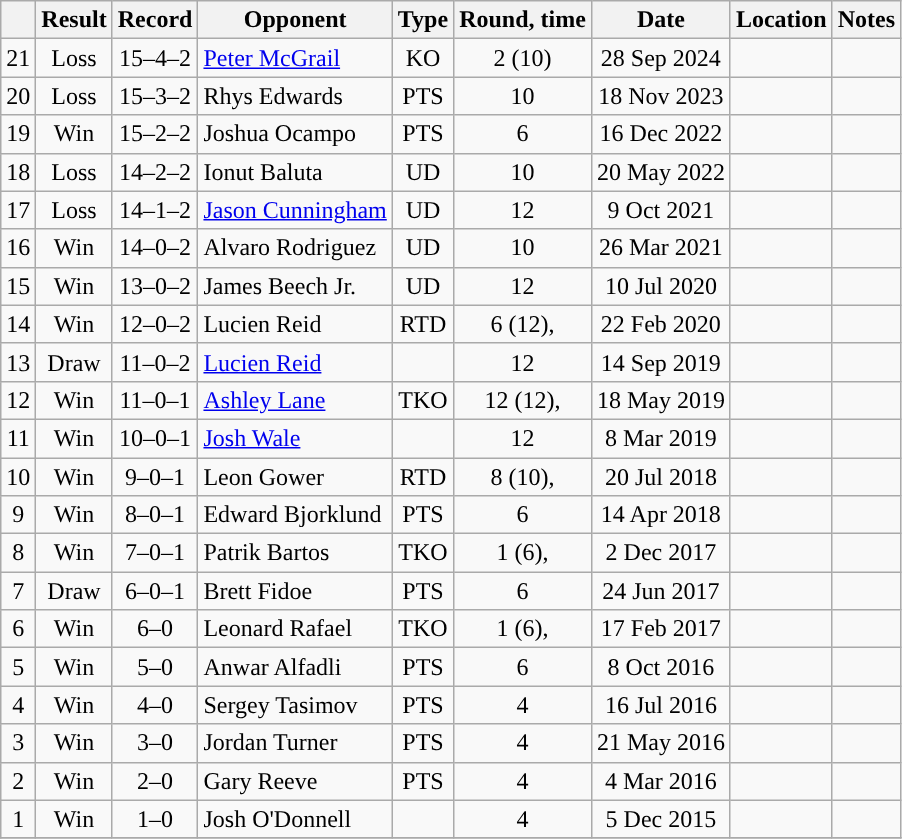<table class="wikitable" style="text-align:center">
<tr>
<th></th>
<th>Result</th>
<th>Record</th>
<th>Opponent</th>
<th>Type</th>
<th>Round, time</th>
<th>Date</th>
<th>Location</th>
<th>Notes</th>
</tr>
<tr>
<td>21</td>
<td>Loss</td>
<td>15–4–2</td>
<td style="text-align:left;"><a href='#'>Peter McGrail</a></td>
<td>KO</td>
<td>2 (10) </td>
<td>28 Sep 2024</td>
<td align=left></td>
<td></td>
</tr>
<tr>
<td>20</td>
<td>Loss</td>
<td>15–3–2</td>
<td align=left>Rhys Edwards</td>
<td>PTS</td>
<td>10</td>
<td>18 Nov 2023</td>
<td align=left></td>
<td></td>
</tr>
<tr>
<td>19</td>
<td>Win</td>
<td>15–2–2</td>
<td align=left>Joshua Ocampo</td>
<td>PTS</td>
<td>6</td>
<td>16 Dec 2022</td>
<td align=left></td>
<td></td>
</tr>
<tr>
<td>18</td>
<td>Loss</td>
<td>14–2–2</td>
<td align=left>Ionut Baluta</td>
<td>UD</td>
<td>10</td>
<td>20 May 2022</td>
<td align=left></td>
<td align=left></td>
</tr>
<tr>
<td>17</td>
<td>Loss</td>
<td>14–1–2</td>
<td align=left><a href='#'>Jason Cunningham</a></td>
<td>UD</td>
<td>12</td>
<td>9 Oct 2021</td>
<td align=left></td>
<td align=left></td>
</tr>
<tr>
<td>16</td>
<td>Win</td>
<td>14–0–2</td>
<td align=left>Alvaro Rodriguez</td>
<td>UD</td>
<td>10</td>
<td>26 Mar 2021</td>
<td align=left></td>
<td align=left></td>
</tr>
<tr>
<td>15</td>
<td>Win</td>
<td>13–0–2</td>
<td align=left>James Beech Jr.</td>
<td>UD</td>
<td>12</td>
<td>10 Jul 2020</td>
<td align=left></td>
<td align=left></td>
</tr>
<tr>
<td>14</td>
<td>Win</td>
<td>12–0–2</td>
<td align=left>Lucien Reid</td>
<td>RTD</td>
<td>6 (12), </td>
<td>22 Feb 2020</td>
<td align=left></td>
<td align=left></td>
</tr>
<tr>
<td>13</td>
<td>Draw</td>
<td>11–0–2</td>
<td align=left><a href='#'>Lucien Reid</a></td>
<td></td>
<td>12</td>
<td>14 Sep 2019</td>
<td align=left></td>
<td align=left></td>
</tr>
<tr>
<td>12</td>
<td>Win</td>
<td>11–0–1</td>
<td align=left><a href='#'>Ashley Lane</a></td>
<td>TKO</td>
<td>12 (12), </td>
<td>18 May 2019</td>
<td align=left></td>
<td align=left></td>
</tr>
<tr>
<td>11</td>
<td>Win</td>
<td>10–0–1</td>
<td align=left><a href='#'>Josh Wale</a></td>
<td></td>
<td>12</td>
<td>8 Mar 2019</td>
<td align=left></td>
<td align=left></td>
</tr>
<tr>
<td>10</td>
<td>Win</td>
<td>9–0–1</td>
<td align=left>Leon Gower</td>
<td>RTD</td>
<td>8 (10), </td>
<td>20 Jul 2018</td>
<td align=left></td>
<td align=left></td>
</tr>
<tr>
<td>9</td>
<td>Win</td>
<td>8–0–1</td>
<td align=left>Edward Bjorklund</td>
<td>PTS</td>
<td>6</td>
<td>14 Apr 2018</td>
<td align=left></td>
<td></td>
</tr>
<tr>
<td>8</td>
<td>Win</td>
<td>7–0–1</td>
<td align=left>Patrik Bartos</td>
<td>TKO</td>
<td>1 (6), </td>
<td>2 Dec 2017</td>
<td align=left></td>
<td></td>
</tr>
<tr>
<td>7</td>
<td>Draw</td>
<td>6–0–1</td>
<td align=left>Brett Fidoe</td>
<td>PTS</td>
<td>6</td>
<td>24 Jun 2017</td>
<td align=left></td>
<td></td>
</tr>
<tr>
<td>6</td>
<td>Win</td>
<td>6–0</td>
<td align=left>Leonard Rafael</td>
<td>TKO</td>
<td>1 (6), </td>
<td>17 Feb 2017</td>
<td align=left></td>
<td></td>
</tr>
<tr>
<td>5</td>
<td>Win</td>
<td>5–0</td>
<td align=left>Anwar Alfadli</td>
<td>PTS</td>
<td>6</td>
<td>8 Oct 2016</td>
<td align=left></td>
<td></td>
</tr>
<tr>
<td>4</td>
<td>Win</td>
<td>4–0</td>
<td align=left>Sergey Tasimov</td>
<td>PTS</td>
<td>4</td>
<td>16 Jul 2016</td>
<td align=left></td>
<td></td>
</tr>
<tr>
<td>3</td>
<td>Win</td>
<td>3–0</td>
<td align=left>Jordan Turner</td>
<td>PTS</td>
<td>4</td>
<td>21 May 2016</td>
<td align=left></td>
<td></td>
</tr>
<tr>
<td>2</td>
<td>Win</td>
<td>2–0</td>
<td align=left>Gary Reeve</td>
<td>PTS</td>
<td>4</td>
<td>4 Mar 2016</td>
<td align=left></td>
<td></td>
</tr>
<tr>
<td>1</td>
<td>Win</td>
<td>1–0</td>
<td align=left>Josh O'Donnell</td>
<td></td>
<td>4</td>
<td>5 Dec 2015</td>
<td align=left></td>
<td></td>
</tr>
<tr>
</tr>
</table>
